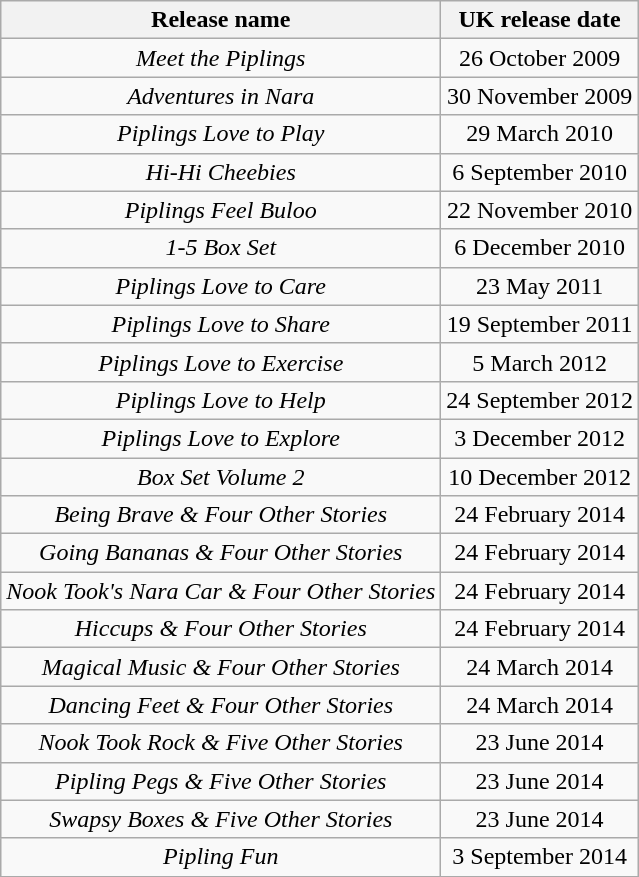<table class="wikitable">
<tr>
<th>Release name</th>
<th>UK release date</th>
</tr>
<tr>
<td align="center"><em>Meet the Piplings</em></td>
<td align="center">26 October 2009</td>
</tr>
<tr>
<td align="center"><em>Adventures in Nara</em></td>
<td align="center">30 November 2009</td>
</tr>
<tr>
<td align="center"><em>Piplings Love to Play</em></td>
<td align="center">29 March 2010</td>
</tr>
<tr>
<td align="center"><em>Hi-Hi Cheebies</em></td>
<td align="center">6 September 2010</td>
</tr>
<tr>
<td align="center"><em>Piplings Feel Buloo</em></td>
<td align="center">22 November 2010</td>
</tr>
<tr>
<td align="center"><em>1-5 Box Set</em></td>
<td align="center">6 December 2010</td>
</tr>
<tr>
<td align="center"><em>Piplings Love to Care</em></td>
<td align="center">23 May 2011</td>
</tr>
<tr>
<td align="center"><em>Piplings Love to Share</em></td>
<td align="center">19 September 2011</td>
</tr>
<tr>
<td align="center"><em>Piplings Love to Exercise</em></td>
<td align="center">5 March 2012</td>
</tr>
<tr>
<td align="center"><em>Piplings Love to Help</em></td>
<td align="center">24 September 2012</td>
</tr>
<tr>
<td align="center"><em>Piplings Love to Explore</em></td>
<td align="center">3 December 2012</td>
</tr>
<tr>
<td align="center"><em>Box Set Volume 2</em></td>
<td align="center">10 December 2012</td>
</tr>
<tr>
<td align="center"><em>Being Brave & Four Other Stories</em></td>
<td align="center">24 February 2014</td>
</tr>
<tr>
<td align="center"><em>Going Bananas & Four Other Stories</em></td>
<td align="center">24 February 2014</td>
</tr>
<tr>
<td align="center"><em>Nook Took's Nara Car & Four Other Stories</em></td>
<td align="center">24 February 2014</td>
</tr>
<tr>
<td align="center"><em>Hiccups & Four Other Stories</em></td>
<td align="center">24 February 2014</td>
</tr>
<tr>
<td align="center"><em>Magical Music & Four Other Stories</em></td>
<td align="center">24 March 2014</td>
</tr>
<tr>
<td align="center"><em>Dancing Feet & Four Other Stories</em></td>
<td align="center">24 March 2014</td>
</tr>
<tr>
<td align="center"><em>Nook Took Rock & Five Other Stories</em></td>
<td align="center">23 June 2014</td>
</tr>
<tr>
<td align="center"><em>Pipling Pegs & Five Other Stories</em></td>
<td align="center">23 June 2014</td>
</tr>
<tr>
<td align="center"><em>Swapsy Boxes & Five Other Stories</em></td>
<td align="center">23 June 2014</td>
</tr>
<tr>
<td align="center"><em>Pipling Fun</em></td>
<td align="center">3 September 2014</td>
</tr>
<tr>
</tr>
</table>
